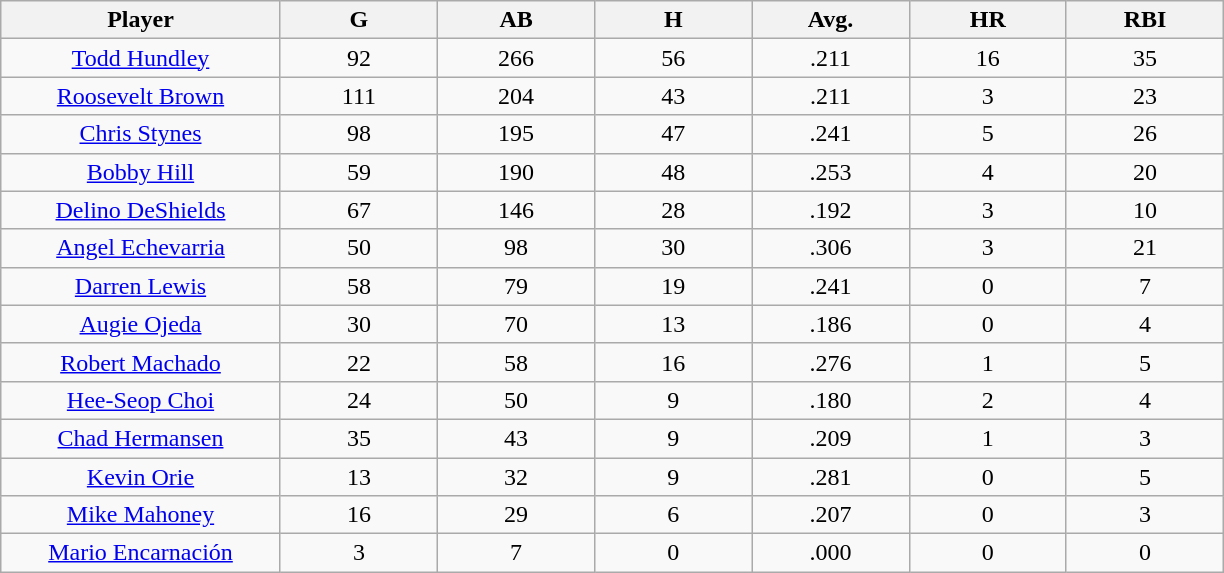<table class="wikitable sortable">
<tr>
<th width="16%" bgcolor="#ddddff">Player</th>
<th width="9%" bgcolor="#ddddff">G</th>
<th width="9%" bgcolor="#ddddff">AB</th>
<th width="9%" bgcolor="#ddddff">H</th>
<th width="9%" bgcolor="#ddddff">Avg.</th>
<th width="9%" bgcolor="#ddddff">HR</th>
<th width="9%" bgcolor="#ddddff">RBI</th>
</tr>
<tr align="center">
<td><a href='#'>Todd Hundley</a></td>
<td>92</td>
<td>266</td>
<td>56</td>
<td>.211</td>
<td>16</td>
<td>35</td>
</tr>
<tr align=center>
<td><a href='#'>Roosevelt Brown</a></td>
<td>111</td>
<td>204</td>
<td>43</td>
<td>.211</td>
<td>3</td>
<td>23</td>
</tr>
<tr align=center>
<td><a href='#'>Chris Stynes</a></td>
<td>98</td>
<td>195</td>
<td>47</td>
<td>.241</td>
<td>5</td>
<td>26</td>
</tr>
<tr align=center>
<td><a href='#'>Bobby Hill</a></td>
<td>59</td>
<td>190</td>
<td>48</td>
<td>.253</td>
<td>4</td>
<td>20</td>
</tr>
<tr align=center>
<td><a href='#'>Delino DeShields</a></td>
<td>67</td>
<td>146</td>
<td>28</td>
<td>.192</td>
<td>3</td>
<td>10</td>
</tr>
<tr align=center>
<td><a href='#'>Angel Echevarria</a></td>
<td>50</td>
<td>98</td>
<td>30</td>
<td>.306</td>
<td>3</td>
<td>21</td>
</tr>
<tr align=center>
<td><a href='#'>Darren Lewis</a></td>
<td>58</td>
<td>79</td>
<td>19</td>
<td>.241</td>
<td>0</td>
<td>7</td>
</tr>
<tr align=center>
<td><a href='#'>Augie Ojeda</a></td>
<td>30</td>
<td>70</td>
<td>13</td>
<td>.186</td>
<td>0</td>
<td>4</td>
</tr>
<tr align=center>
<td><a href='#'>Robert Machado</a></td>
<td>22</td>
<td>58</td>
<td>16</td>
<td>.276</td>
<td>1</td>
<td>5</td>
</tr>
<tr align=center>
<td><a href='#'>Hee-Seop Choi</a></td>
<td>24</td>
<td>50</td>
<td>9</td>
<td>.180</td>
<td>2</td>
<td>4</td>
</tr>
<tr align=center>
<td><a href='#'>Chad Hermansen</a></td>
<td>35</td>
<td>43</td>
<td>9</td>
<td>.209</td>
<td>1</td>
<td>3</td>
</tr>
<tr align=center>
<td><a href='#'>Kevin Orie</a></td>
<td>13</td>
<td>32</td>
<td>9</td>
<td>.281</td>
<td>0</td>
<td>5</td>
</tr>
<tr align=center>
<td><a href='#'>Mike Mahoney</a></td>
<td>16</td>
<td>29</td>
<td>6</td>
<td>.207</td>
<td>0</td>
<td>3</td>
</tr>
<tr align=center>
<td><a href='#'>Mario Encarnación</a></td>
<td>3</td>
<td>7</td>
<td>0</td>
<td>.000</td>
<td>0</td>
<td>0</td>
</tr>
</table>
